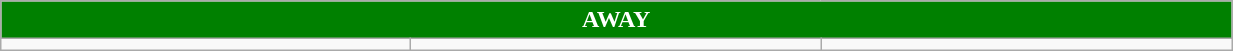<table class="wikitable collapsible collapsed" style="width:65%">
<tr>
<th colspan=11 ! style="color:#FFFFFF; background:#008000">AWAY</th>
</tr>
<tr>
<td></td>
<td></td>
<td></td>
</tr>
</table>
